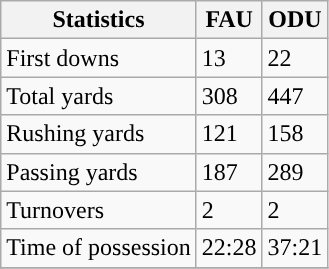<table class="wikitable">
<tr>
<th>Statistics</th>
<th>FAU</th>
<th>ODU</th>
</tr>
<tr>
<td>First downs</td>
<td>13</td>
<td>22</td>
</tr>
<tr>
<td>Total yards</td>
<td>308</td>
<td>447</td>
</tr>
<tr>
<td>Rushing yards</td>
<td>121</td>
<td>158</td>
</tr>
<tr>
<td>Passing yards</td>
<td>187</td>
<td>289</td>
</tr>
<tr>
<td>Turnovers</td>
<td>2</td>
<td>2</td>
</tr>
<tr>
<td>Time of possession</td>
<td>22:28</td>
<td>37:21</td>
</tr>
<tr>
</tr>
</table>
